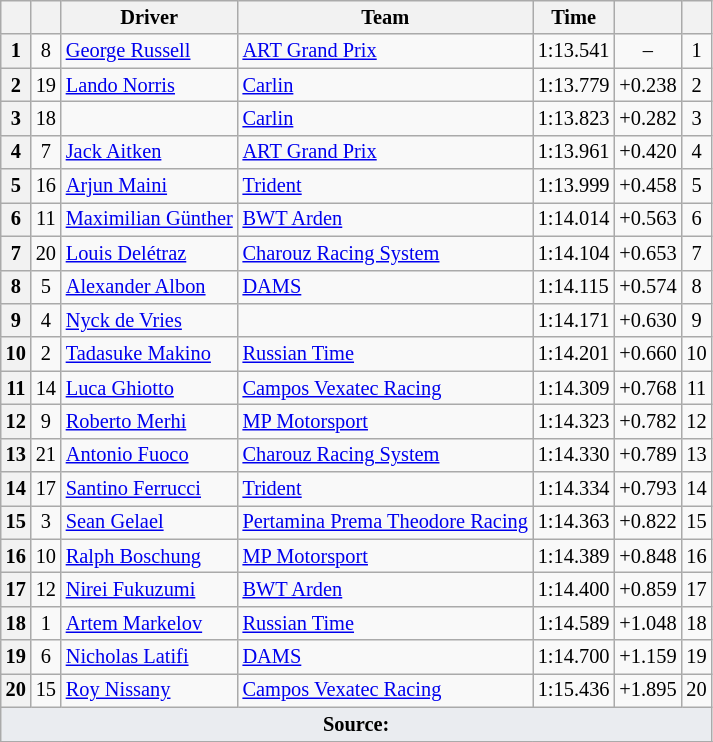<table class="wikitable" style="font-size:85%">
<tr>
<th scope="col"></th>
<th scope="col"></th>
<th scope="col">Driver</th>
<th scope="col">Team</th>
<th scope="col">Time</th>
<th scope="col"></th>
<th scope="col"></th>
</tr>
<tr>
<th scope="row">1</th>
<td align="center">8</td>
<td> <a href='#'>George Russell</a></td>
<td><a href='#'>ART Grand Prix</a></td>
<td>1:13.541</td>
<td align="center">–</td>
<td align="center">1</td>
</tr>
<tr>
<th scope="row">2</th>
<td align="center">19</td>
<td> <a href='#'>Lando Norris</a></td>
<td><a href='#'>Carlin</a></td>
<td>1:13.779</td>
<td align="center">+0.238</td>
<td align="center">2</td>
</tr>
<tr>
<th scope="row">3</th>
<td align="center">18</td>
<td></td>
<td><a href='#'>Carlin</a></td>
<td>1:13.823</td>
<td align="center">+0.282</td>
<td align="center">3</td>
</tr>
<tr>
<th scope="row">4</th>
<td align="center">7</td>
<td> <a href='#'>Jack Aitken</a></td>
<td><a href='#'>ART Grand Prix</a></td>
<td>1:13.961</td>
<td align="center">+0.420</td>
<td align="center">4</td>
</tr>
<tr>
<th scope="row">5</th>
<td align="center">16</td>
<td> <a href='#'>Arjun Maini</a></td>
<td><a href='#'>Trident</a></td>
<td>1:13.999</td>
<td align="center">+0.458</td>
<td align="center">5</td>
</tr>
<tr>
<th scope="row">6</th>
<td align="center">11</td>
<td> <a href='#'>Maximilian Günther</a></td>
<td><a href='#'>BWT Arden</a></td>
<td>1:14.014</td>
<td align="center">+0.563</td>
<td align="center">6</td>
</tr>
<tr>
<th scope="row">7</th>
<td align="center">20</td>
<td> <a href='#'>Louis Delétraz</a></td>
<td><a href='#'>Charouz Racing System</a></td>
<td>1:14.104</td>
<td align="center">+0.653</td>
<td align="center">7</td>
</tr>
<tr>
<th scope="row">8</th>
<td align="center">5</td>
<td> <a href='#'>Alexander Albon</a></td>
<td><a href='#'>DAMS</a></td>
<td>1:14.115</td>
<td align="center">+0.574</td>
<td align="center">8</td>
</tr>
<tr>
<th scope="row">9</th>
<td align="center">4</td>
<td> <a href='#'>Nyck de Vries</a></td>
<td></td>
<td>1:14.171</td>
<td align="center">+0.630</td>
<td align="center">9</td>
</tr>
<tr>
<th scope="row">10</th>
<td align="center">2</td>
<td> <a href='#'>Tadasuke Makino</a></td>
<td><a href='#'>Russian Time</a></td>
<td>1:14.201</td>
<td align="center">+0.660</td>
<td align="center">10</td>
</tr>
<tr>
<th scope="row">11</th>
<td align="center">14</td>
<td> <a href='#'>Luca Ghiotto</a></td>
<td><a href='#'>Campos Vexatec Racing</a></td>
<td>1:14.309</td>
<td align="center">+0.768</td>
<td align="center">11</td>
</tr>
<tr>
<th scope="row">12</th>
<td align="center">9</td>
<td> <a href='#'>Roberto Merhi</a></td>
<td><a href='#'>MP Motorsport</a></td>
<td>1:14.323</td>
<td align="center">+0.782</td>
<td align="center">12</td>
</tr>
<tr>
<th scope="row">13</th>
<td align="center">21</td>
<td> <a href='#'>Antonio Fuoco</a></td>
<td><a href='#'>Charouz Racing System</a></td>
<td>1:14.330</td>
<td align="center">+0.789</td>
<td align="center">13</td>
</tr>
<tr>
<th scope="row">14</th>
<td align="center">17</td>
<td> <a href='#'>Santino Ferrucci</a></td>
<td><a href='#'>Trident</a></td>
<td>1:14.334</td>
<td align="center">+0.793</td>
<td align="center">14</td>
</tr>
<tr>
<th scope="row">15</th>
<td align="center">3</td>
<td> <a href='#'>Sean Gelael</a></td>
<td><a href='#'>Pertamina Prema Theodore Racing</a></td>
<td>1:14.363</td>
<td align="center">+0.822</td>
<td align="center">15</td>
</tr>
<tr>
<th scope="row">16</th>
<td align="center">10</td>
<td> <a href='#'>Ralph Boschung</a></td>
<td><a href='#'>MP Motorsport</a></td>
<td>1:14.389</td>
<td align="center">+0.848</td>
<td align="center">16</td>
</tr>
<tr>
<th scope="row">17</th>
<td align="center">12</td>
<td> <a href='#'>Nirei Fukuzumi</a></td>
<td><a href='#'>BWT Arden</a></td>
<td>1:14.400</td>
<td align="center">+0.859</td>
<td align="center">17</td>
</tr>
<tr>
<th scope="row">18</th>
<td align="center">1</td>
<td> <a href='#'>Artem Markelov</a></td>
<td><a href='#'>Russian Time</a></td>
<td>1:14.589</td>
<td align="center">+1.048</td>
<td align="center">18</td>
</tr>
<tr>
<th scope="row">19</th>
<td align="center">6</td>
<td> <a href='#'>Nicholas Latifi</a></td>
<td><a href='#'>DAMS</a></td>
<td>1:14.700</td>
<td align="center">+1.159</td>
<td align="center">19</td>
</tr>
<tr>
<th scope="row">20</th>
<td align="center">15</td>
<td> <a href='#'>Roy Nissany</a></td>
<td><a href='#'>Campos Vexatec Racing</a></td>
<td>1:15.436</td>
<td align="center">+1.895</td>
<td align="center">20</td>
</tr>
<tr>
<td style="background-color:#EAECF0; text-align:center" colspan="7"><strong>Source:</strong></td>
</tr>
<tr>
</tr>
</table>
